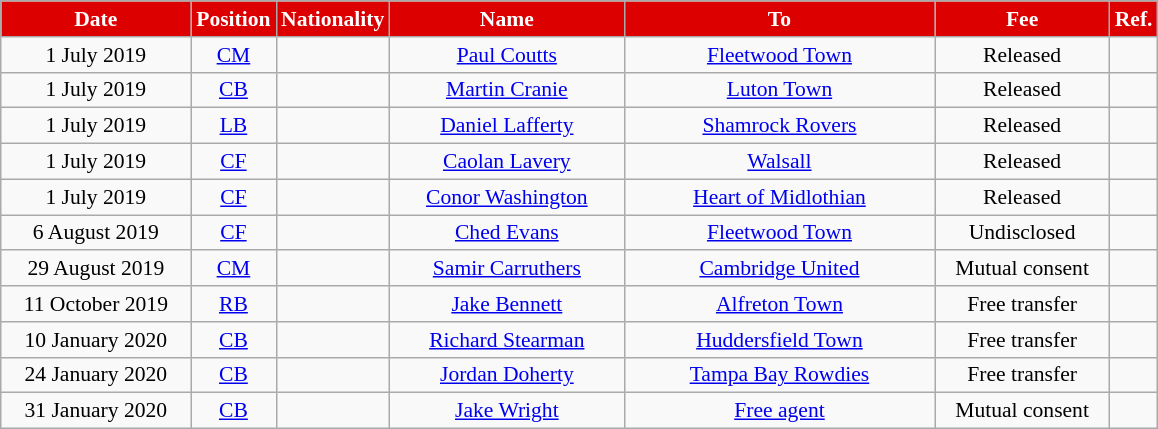<table class="wikitable"  style="text-align:center; font-size:90%; ">
<tr>
<th style="background:#DD0000; color:#FFFFFF; width:120px;">Date</th>
<th style="background:#DD0000; color:#FFFFFF; width:50px;">Position</th>
<th style="background:#DD0000; color:#FFFFFF; width:50px;">Nationality</th>
<th style="background:#DD0000; color:#FFFFFF; width:150px;">Name</th>
<th style="background:#DD0000; color:#FFFFFF; width:200px;">To</th>
<th style="background:#DD0000; color:#FFFFFF; width:110px;">Fee</th>
<th style="background:#DD0000; color:#FFFFFF; width:25px;">Ref.</th>
</tr>
<tr>
<td>1 July 2019</td>
<td><a href='#'>CM</a></td>
<td></td>
<td><a href='#'>Paul Coutts</a></td>
<td> <a href='#'>Fleetwood Town</a></td>
<td>Released</td>
<td></td>
</tr>
<tr>
<td>1 July 2019</td>
<td><a href='#'>CB</a></td>
<td></td>
<td><a href='#'>Martin Cranie</a></td>
<td> <a href='#'>Luton Town</a></td>
<td>Released</td>
<td></td>
</tr>
<tr>
<td>1 July 2019</td>
<td><a href='#'>LB</a></td>
<td></td>
<td><a href='#'>Daniel Lafferty</a></td>
<td> <a href='#'>Shamrock Rovers</a></td>
<td>Released</td>
<td></td>
</tr>
<tr>
<td>1 July 2019</td>
<td><a href='#'>CF</a></td>
<td></td>
<td><a href='#'>Caolan Lavery</a></td>
<td> <a href='#'>Walsall</a></td>
<td>Released</td>
<td></td>
</tr>
<tr>
<td>1 July 2019</td>
<td><a href='#'>CF</a></td>
<td></td>
<td><a href='#'>Conor Washington</a></td>
<td> <a href='#'>Heart of Midlothian</a></td>
<td>Released</td>
<td></td>
</tr>
<tr>
<td>6 August 2019</td>
<td><a href='#'>CF</a></td>
<td></td>
<td><a href='#'>Ched Evans</a></td>
<td> <a href='#'>Fleetwood Town</a></td>
<td>Undisclosed</td>
<td></td>
</tr>
<tr>
<td>29 August 2019</td>
<td><a href='#'>CM</a></td>
<td></td>
<td><a href='#'>Samir Carruthers</a></td>
<td> <a href='#'>Cambridge United</a></td>
<td>Mutual consent</td>
<td></td>
</tr>
<tr>
<td>11 October 2019</td>
<td><a href='#'>RB</a></td>
<td></td>
<td><a href='#'>Jake Bennett</a></td>
<td> <a href='#'>Alfreton Town</a></td>
<td>Free transfer</td>
<td></td>
</tr>
<tr>
<td>10 January 2020</td>
<td><a href='#'>CB</a></td>
<td></td>
<td><a href='#'>Richard Stearman</a></td>
<td> <a href='#'>Huddersfield Town</a></td>
<td>Free transfer</td>
<td></td>
</tr>
<tr>
<td>24 January 2020</td>
<td><a href='#'>CB</a></td>
<td></td>
<td><a href='#'>Jordan Doherty</a></td>
<td> <a href='#'>Tampa Bay Rowdies</a></td>
<td>Free transfer</td>
<td></td>
</tr>
<tr>
<td>31 January 2020</td>
<td><a href='#'>CB</a></td>
<td></td>
<td><a href='#'>Jake Wright</a></td>
<td> <a href='#'>Free agent</a></td>
<td>Mutual consent</td>
<td></td>
</tr>
</table>
